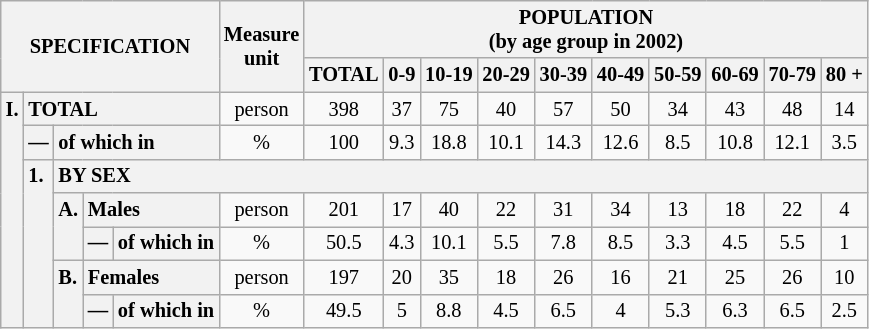<table class="wikitable" style="font-size:85%; text-align:center">
<tr>
<th rowspan="2" colspan="5">SPECIFICATION</th>
<th rowspan="2">Measure<br> unit</th>
<th colspan="10" rowspan="1">POPULATION<br> (by age group in 2002)</th>
</tr>
<tr>
<th>TOTAL</th>
<th>0-9</th>
<th>10-19</th>
<th>20-29</th>
<th>30-39</th>
<th>40-49</th>
<th>50-59</th>
<th>60-69</th>
<th>70-79</th>
<th>80 +</th>
</tr>
<tr>
<th style="text-align:left" valign="top" rowspan="7">I.</th>
<th style="text-align:left" colspan="4">TOTAL</th>
<td>person</td>
<td>398</td>
<td>37</td>
<td>75</td>
<td>40</td>
<td>57</td>
<td>50</td>
<td>34</td>
<td>43</td>
<td>48</td>
<td>14</td>
</tr>
<tr>
<th style="text-align:left" valign="top">—</th>
<th style="text-align:left" colspan="3">of which in</th>
<td>%</td>
<td>100</td>
<td>9.3</td>
<td>18.8</td>
<td>10.1</td>
<td>14.3</td>
<td>12.6</td>
<td>8.5</td>
<td>10.8</td>
<td>12.1</td>
<td>3.5</td>
</tr>
<tr>
<th style="text-align:left" valign="top" rowspan="5">1.</th>
<th style="text-align:left" colspan="14">BY SEX</th>
</tr>
<tr>
<th style="text-align:left" valign="top" rowspan="2">A.</th>
<th style="text-align:left" colspan="2">Males</th>
<td>person</td>
<td>201</td>
<td>17</td>
<td>40</td>
<td>22</td>
<td>31</td>
<td>34</td>
<td>13</td>
<td>18</td>
<td>22</td>
<td>4</td>
</tr>
<tr>
<th style="text-align:left" valign="top">—</th>
<th style="text-align:left" colspan="1">of which in</th>
<td>%</td>
<td>50.5</td>
<td>4.3</td>
<td>10.1</td>
<td>5.5</td>
<td>7.8</td>
<td>8.5</td>
<td>3.3</td>
<td>4.5</td>
<td>5.5</td>
<td>1</td>
</tr>
<tr>
<th style="text-align:left" valign="top" rowspan="2">B.</th>
<th style="text-align:left" colspan="2">Females</th>
<td>person</td>
<td>197</td>
<td>20</td>
<td>35</td>
<td>18</td>
<td>26</td>
<td>16</td>
<td>21</td>
<td>25</td>
<td>26</td>
<td>10</td>
</tr>
<tr>
<th style="text-align:left" valign="top">—</th>
<th style="text-align:left" colspan="1">of which in</th>
<td>%</td>
<td>49.5</td>
<td>5</td>
<td>8.8</td>
<td>4.5</td>
<td>6.5</td>
<td>4</td>
<td>5.3</td>
<td>6.3</td>
<td>6.5</td>
<td>2.5</td>
</tr>
</table>
